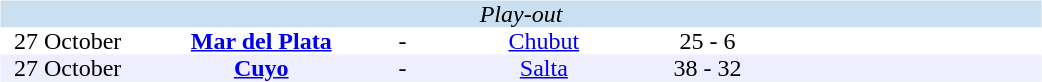<table width=700>
<tr>
<td width=700 valign="top"><br><table border=0 cellspacing=0 cellpadding=0 style="font-size: 100%; border-collapse: collapse;" width=100%>
<tr bgcolor="#CADFF0">
<td style="font-size:100%"; align="center" colspan="6"><em>Play-out</em></td>
</tr>
<tr align=center bgcolor=#FFFFFF>
<td width=90>27 October</td>
<td width=170><strong><a href='#'>Mar del Plata</a></strong></td>
<td width=20>-</td>
<td width=170><a href='#'>Chubut</a></td>
<td width=50>25 - 6</td>
<td width=200></td>
</tr>
<tr align=center bgcolor=#EEEEFF>
<td width=90>27 October</td>
<td width=170><strong><a href='#'>Cuyo</a></strong></td>
<td width=20>-</td>
<td width=170><a href='#'>Salta</a></td>
<td width=50>38 - 32</td>
<td width=200></td>
</tr>
</table>
</td>
</tr>
</table>
